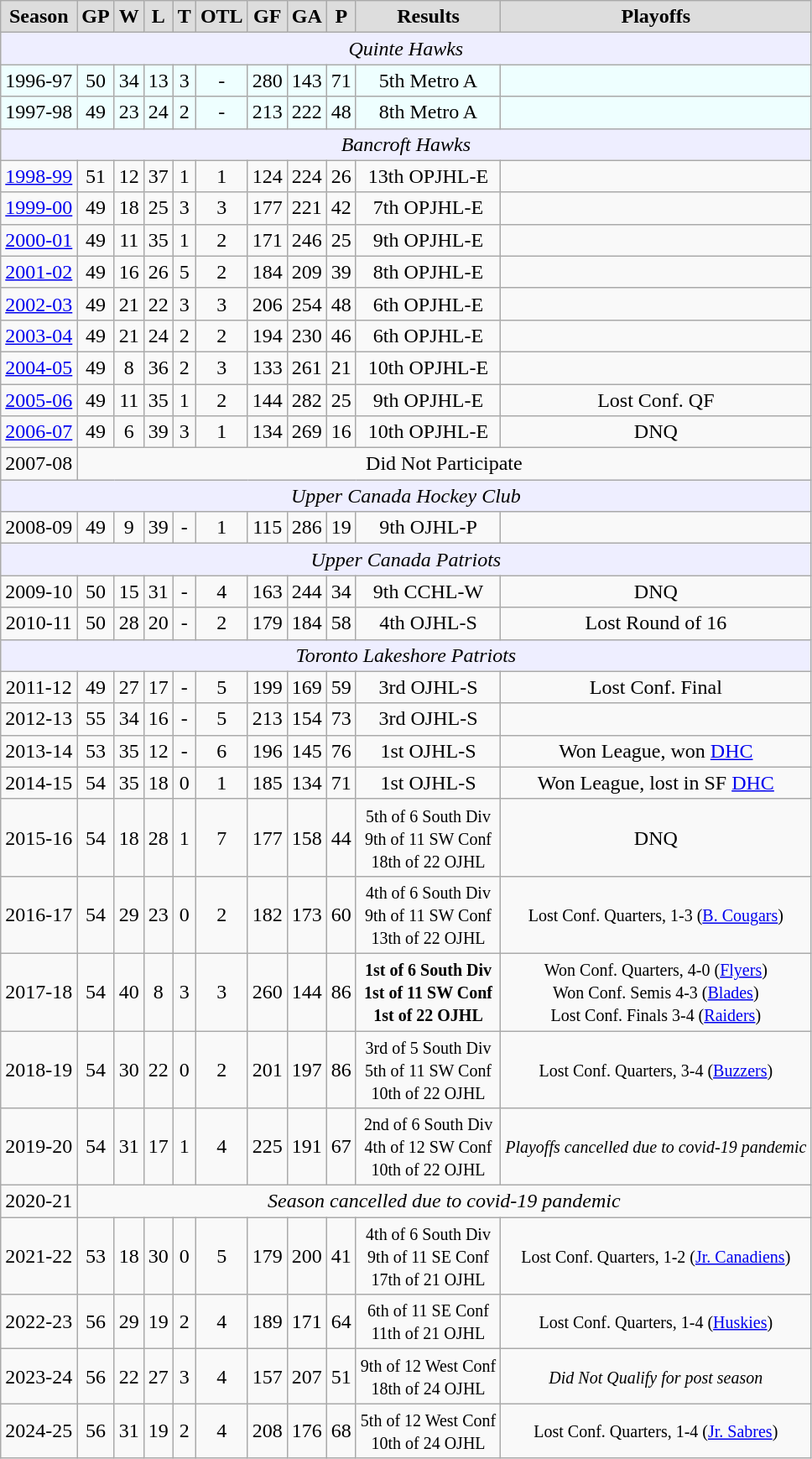<table class="wikitable">
<tr style="text-align:center; background:#ddd;">
<td><strong>Season</strong></td>
<td><strong>GP</strong></td>
<td><strong>W</strong></td>
<td><strong>L</strong></td>
<td><strong>T</strong></td>
<td><strong>OTL</strong></td>
<td><strong>GF</strong></td>
<td><strong>GA</strong></td>
<td><strong>P</strong></td>
<td><strong>Results</strong></td>
<td><strong>Playoffs</strong></td>
</tr>
<tr style="text-align:center; background:#eef;">
<td colspan="11"><em>Quinte Hawks</em></td>
</tr>
<tr style="text-align:center; background:#eff;">
<td>1996-97</td>
<td>50</td>
<td>34</td>
<td>13</td>
<td>3</td>
<td>-</td>
<td>280</td>
<td>143</td>
<td>71</td>
<td>5th Metro A</td>
<td></td>
</tr>
<tr style="text-align:center; background:#eff;">
<td>1997-98</td>
<td>49</td>
<td>23</td>
<td>24</td>
<td>2</td>
<td>-</td>
<td>213</td>
<td>222</td>
<td>48</td>
<td>8th Metro A</td>
<td></td>
</tr>
<tr style="text-align:center; background:#eef;">
<td colspan="11"><em>Bancroft Hawks</em></td>
</tr>
<tr style="text-align:center;">
<td><a href='#'>1998-99</a></td>
<td>51</td>
<td>12</td>
<td>37</td>
<td>1</td>
<td>1</td>
<td>124</td>
<td>224</td>
<td>26</td>
<td>13th OPJHL-E</td>
<td></td>
</tr>
<tr style="text-align:center;">
<td><a href='#'>1999-00</a></td>
<td>49</td>
<td>18</td>
<td>25</td>
<td>3</td>
<td>3</td>
<td>177</td>
<td>221</td>
<td>42</td>
<td>7th OPJHL-E</td>
<td></td>
</tr>
<tr style="text-align:center;">
<td><a href='#'>2000-01</a></td>
<td>49</td>
<td>11</td>
<td>35</td>
<td>1</td>
<td>2</td>
<td>171</td>
<td>246</td>
<td>25</td>
<td>9th OPJHL-E</td>
<td></td>
</tr>
<tr style="text-align:center;">
<td><a href='#'>2001-02</a></td>
<td>49</td>
<td>16</td>
<td>26</td>
<td>5</td>
<td>2</td>
<td>184</td>
<td>209</td>
<td>39</td>
<td>8th OPJHL-E</td>
<td></td>
</tr>
<tr style="text-align:center;">
<td><a href='#'>2002-03</a></td>
<td>49</td>
<td>21</td>
<td>22</td>
<td>3</td>
<td>3</td>
<td>206</td>
<td>254</td>
<td>48</td>
<td>6th OPJHL-E</td>
<td></td>
</tr>
<tr style="text-align:center;">
<td><a href='#'>2003-04</a></td>
<td>49</td>
<td>21</td>
<td>24</td>
<td>2</td>
<td>2</td>
<td>194</td>
<td>230</td>
<td>46</td>
<td>6th OPJHL-E</td>
<td></td>
</tr>
<tr style="text-align:center;">
<td><a href='#'>2004-05</a></td>
<td>49</td>
<td>8</td>
<td>36</td>
<td>2</td>
<td>3</td>
<td>133</td>
<td>261</td>
<td>21</td>
<td>10th OPJHL-E</td>
<td></td>
</tr>
<tr style="text-align:center;">
<td><a href='#'>2005-06</a></td>
<td>49</td>
<td>11</td>
<td>35</td>
<td>1</td>
<td>2</td>
<td>144</td>
<td>282</td>
<td>25</td>
<td>9th OPJHL-E</td>
<td>Lost Conf. QF</td>
</tr>
<tr style="text-align:center;">
<td><a href='#'>2006-07</a></td>
<td>49</td>
<td>6</td>
<td>39</td>
<td>3</td>
<td>1</td>
<td>134</td>
<td>269</td>
<td>16</td>
<td>10th OPJHL-E</td>
<td>DNQ</td>
</tr>
<tr style="text-align:center;">
<td>2007-08</td>
<td colspan="11">Did Not Participate</td>
</tr>
<tr style="text-align:center; background:#eef;">
<td colspan="11"><em>Upper Canada Hockey Club</em></td>
</tr>
<tr style="text-align:center;">
<td>2008-09</td>
<td>49</td>
<td>9</td>
<td>39</td>
<td>-</td>
<td>1</td>
<td>115</td>
<td>286</td>
<td>19</td>
<td>9th OJHL-P</td>
<td></td>
</tr>
<tr style="text-align:center; background:#eef;">
<td colspan="11"><em>Upper Canada Patriots</em></td>
</tr>
<tr style="text-align:center;">
<td>2009-10</td>
<td>50</td>
<td>15</td>
<td>31</td>
<td>-</td>
<td>4</td>
<td>163</td>
<td>244</td>
<td>34</td>
<td>9th CCHL-W</td>
<td>DNQ</td>
</tr>
<tr style="text-align:center;">
<td>2010-11</td>
<td>50</td>
<td>28</td>
<td>20</td>
<td>-</td>
<td>2</td>
<td>179</td>
<td>184</td>
<td>58</td>
<td>4th OJHL-S</td>
<td>Lost Round of 16</td>
</tr>
<tr style="text-align:center; background:#eef;">
<td colspan="11"><em>Toronto Lakeshore Patriots</em></td>
</tr>
<tr style="text-align:center;">
<td>2011-12</td>
<td>49</td>
<td>27</td>
<td>17</td>
<td>-</td>
<td>5</td>
<td>199</td>
<td>169</td>
<td>59</td>
<td>3rd OJHL-S</td>
<td>Lost Conf. Final</td>
</tr>
<tr style="text-align:center;">
<td>2012-13</td>
<td>55</td>
<td>34</td>
<td>16</td>
<td>-</td>
<td>5</td>
<td>213</td>
<td>154</td>
<td>73</td>
<td>3rd OJHL-S</td>
<td></td>
</tr>
<tr style="text-align:center;">
<td>2013-14</td>
<td>53</td>
<td>35</td>
<td>12</td>
<td>-</td>
<td>6</td>
<td>196</td>
<td>145</td>
<td>76</td>
<td>1st OJHL-S</td>
<td>Won League, won <a href='#'>DHC</a></td>
</tr>
<tr style="text-align:center;">
<td>2014-15</td>
<td>54</td>
<td>35</td>
<td>18</td>
<td>0</td>
<td>1</td>
<td>185</td>
<td>134</td>
<td>71</td>
<td>1st OJHL-S</td>
<td>Won League, lost in SF <a href='#'>DHC</a></td>
</tr>
<tr style="text-align:center;">
<td>2015-16</td>
<td>54</td>
<td>18</td>
<td>28</td>
<td>1</td>
<td>7</td>
<td>177</td>
<td>158</td>
<td>44</td>
<td><small>5th of 6 South Div<br>9th of 11 SW Conf<br>18th of 22 OJHL</small></td>
<td>DNQ</td>
</tr>
<tr style="text-align:center;">
<td>2016-17</td>
<td>54</td>
<td>29</td>
<td>23</td>
<td>0</td>
<td>2</td>
<td>182</td>
<td>173</td>
<td>60</td>
<td><small>4th of 6 South Div<br>9th of 11 SW Conf<br>13th of 22 OJHL</small></td>
<td><small>Lost Conf. Quarters, 1-3 (<a href='#'>B. Cougars</a>)</small></td>
</tr>
<tr style="text-align:center;">
<td>2017-18</td>
<td>54</td>
<td>40</td>
<td>8</td>
<td>3</td>
<td>3</td>
<td>260</td>
<td>144</td>
<td>86</td>
<td><small><strong>1st of 6 South Div<br>1st of 11 SW Conf<br>1st of 22 OJHL</strong></small></td>
<td><small>Won Conf. Quarters, 4-0 (<a href='#'>Flyers</a>)<br>Won Conf. Semis 4-3 (<a href='#'>Blades</a>)<br>Lost Conf. Finals 3-4 (<a href='#'>Raiders</a>)</small></td>
</tr>
<tr style="text-align:center;">
<td>2018-19</td>
<td>54</td>
<td>30</td>
<td>22</td>
<td>0</td>
<td>2</td>
<td>201</td>
<td>197</td>
<td>86</td>
<td><small>3rd of 5 South Div<br>5th of 11 SW Conf<br>10th of 22 OJHL</small></td>
<td><small>Lost Conf. Quarters, 3-4 (<a href='#'>Buzzers</a>)</small></td>
</tr>
<tr style="text-align:center;">
<td>2019-20</td>
<td>54</td>
<td>31</td>
<td>17</td>
<td>1</td>
<td>4</td>
<td>225</td>
<td>191</td>
<td>67</td>
<td><small>2nd of 6 South Div<br>4th of 12 SW Conf<br>10th of 22 OJHL</small></td>
<td><small><em>Playoffs cancelled due to covid-19 pandemic</em></small></td>
</tr>
<tr style="text-align:center;">
<td>2020-21</td>
<td colspan=10><em>Season cancelled due to covid-19 pandemic</em></td>
</tr>
<tr style="text-align:center;">
<td>2021-22</td>
<td>53</td>
<td>18</td>
<td>30</td>
<td>0</td>
<td>5</td>
<td>179</td>
<td>200</td>
<td>41</td>
<td><small>4th of 6 South Div<br>9th of 11 SE Conf<br>17th of 21 OJHL</small></td>
<td><small>Lost Conf. Quarters, 1-2 (<a href='#'>Jr. Canadiens</a>)</small></td>
</tr>
<tr style="text-align:center;">
<td>2022-23</td>
<td>56</td>
<td>29</td>
<td>19</td>
<td>2</td>
<td>4</td>
<td>189</td>
<td>171</td>
<td>64</td>
<td><small>6th of 11 SE Conf<br>11th of 21 OJHL</small></td>
<td><small>Lost Conf. Quarters, 1-4 (<a href='#'>Huskies</a>)</small></td>
</tr>
<tr style="text-align:center;">
<td>2023-24</td>
<td>56</td>
<td>22</td>
<td>27</td>
<td>3</td>
<td>4</td>
<td>157</td>
<td>207</td>
<td>51</td>
<td><small>9th of 12 West Conf<br>18th of 24 OJHL</small></td>
<td><small><em>Did Not Qualify for post season</em> </small></td>
</tr>
<tr style="text-align:center;">
<td>2024-25</td>
<td>56</td>
<td>31</td>
<td>19</td>
<td>2</td>
<td>4</td>
<td>208</td>
<td>176</td>
<td>68</td>
<td><small>5th of 12 West Conf<br>10th of 24 OJHL</small></td>
<td><small>Lost Conf. Quarters, 1-4 (<a href='#'>Jr. Sabres</a>) </small></td>
</tr>
</table>
